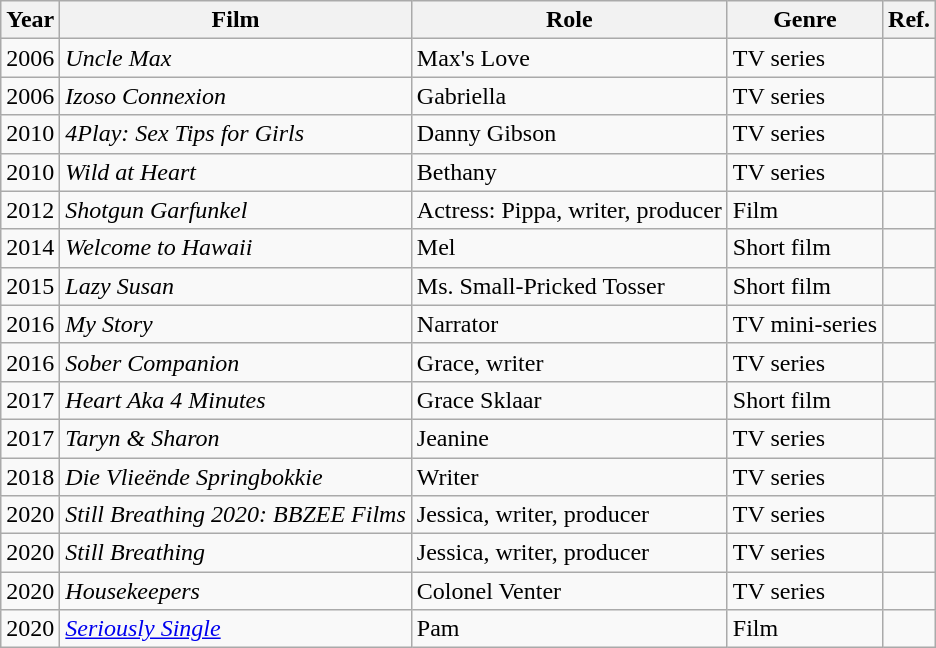<table class="wikitable">
<tr>
<th>Year</th>
<th>Film</th>
<th>Role</th>
<th>Genre</th>
<th>Ref.</th>
</tr>
<tr>
<td>2006</td>
<td><em>Uncle Max</em></td>
<td>Max's Love</td>
<td>TV series</td>
<td></td>
</tr>
<tr>
<td>2006</td>
<td><em>Izoso Connexion</em></td>
<td>Gabriella</td>
<td>TV series</td>
<td></td>
</tr>
<tr>
<td>2010</td>
<td><em>4Play: Sex Tips for Girls</em></td>
<td>Danny Gibson</td>
<td>TV series</td>
<td></td>
</tr>
<tr>
<td>2010</td>
<td><em>Wild at Heart</em></td>
<td>Bethany</td>
<td>TV series</td>
<td></td>
</tr>
<tr>
<td>2012</td>
<td><em>Shotgun Garfunkel</em></td>
<td>Actress: Pippa, writer, producer</td>
<td>Film</td>
<td></td>
</tr>
<tr>
<td>2014</td>
<td><em>Welcome to Hawaii</em></td>
<td>Mel</td>
<td>Short film</td>
<td></td>
</tr>
<tr>
<td>2015</td>
<td><em>Lazy Susan</em></td>
<td>Ms. Small-Pricked Tosser</td>
<td>Short film</td>
<td></td>
</tr>
<tr>
<td>2016</td>
<td><em>My Story</em></td>
<td>Narrator</td>
<td>TV mini-series</td>
<td></td>
</tr>
<tr>
<td>2016</td>
<td><em>Sober Companion</em></td>
<td>Grace, writer</td>
<td>TV series</td>
<td></td>
</tr>
<tr>
<td>2017</td>
<td><em>Heart Aka 4 Minutes</em></td>
<td>Grace Sklaar</td>
<td>Short film</td>
<td></td>
</tr>
<tr>
<td>2017</td>
<td><em>Taryn & Sharon</em></td>
<td>Jeanine</td>
<td>TV series</td>
<td></td>
</tr>
<tr>
<td>2018</td>
<td><em>Die Vlieënde Springbokkie</em></td>
<td>Writer</td>
<td>TV series</td>
<td></td>
</tr>
<tr>
<td>2020</td>
<td><em>Still Breathing 2020: BBZEE Films</em></td>
<td>Jessica, writer, producer</td>
<td>TV series</td>
<td></td>
</tr>
<tr>
<td>2020</td>
<td><em>Still Breathing</em></td>
<td>Jessica, writer, producer</td>
<td>TV series</td>
<td></td>
</tr>
<tr>
<td>2020</td>
<td><em>Housekeepers</em></td>
<td>Colonel Venter</td>
<td>TV series</td>
<td></td>
</tr>
<tr>
<td>2020</td>
<td><em><a href='#'>Seriously Single</a></em></td>
<td>Pam</td>
<td>Film</td>
<td></td>
</tr>
</table>
